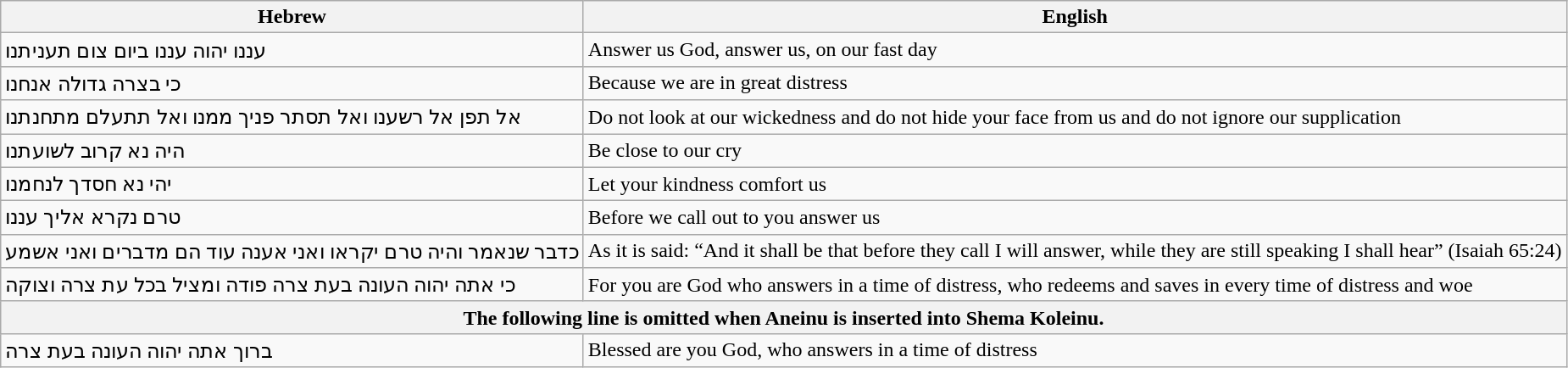<table class="wikitable">
<tr>
<th>Hebrew</th>
<th>English</th>
</tr>
<tr>
<td>עננו יהוה עננו ביום צום תעניתנו</td>
<td>Answer us God, answer us, on our fast day</td>
</tr>
<tr>
<td>כי בצרה גדולה אנחנו</td>
<td>Because we are in great distress</td>
</tr>
<tr>
<td>אל תפן אל רשענו ואל תסתר פניך ממנו ואל תתעלם מתחנתנו</td>
<td>Do not look at our wickedness and do not hide your face from us and do not ignore our supplication</td>
</tr>
<tr>
<td>היה נא קרוב לשועתנו</td>
<td>Be close to our cry</td>
</tr>
<tr>
<td>יהי נא חסדך לנחמנו</td>
<td>Let your kindness comfort us</td>
</tr>
<tr>
<td>טרם נקרא אליך עננו</td>
<td>Before we call out to you answer us</td>
</tr>
<tr>
<td>כדבר שנאמר והיה טרם יקראו ואני אענה עוד הם מדברים ואני אשמע</td>
<td>As it is said: “And it shall be that before they call I will answer, while they are still speaking I shall hear” (Isaiah 65:24)</td>
</tr>
<tr>
<td>כי אתה יהוה העונה בעת צרה פודה ומציל בכל עת צרה וצוקה</td>
<td>For you are God who answers in a time of distress, who redeems and saves in every time of distress and woe</td>
</tr>
<tr>
<th colspan="2">The following line is omitted when Aneinu is inserted into Shema Koleinu.</th>
</tr>
<tr>
<td>ברוך אתה יהוה העונה בעת צרה</td>
<td>Blessed are you God, who answers in a time of distress</td>
</tr>
</table>
